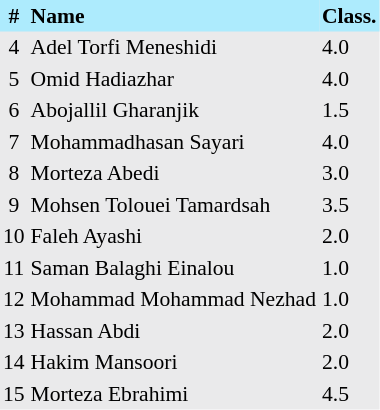<table border=0 cellpadding=2 cellspacing=0  |- bgcolor=#EAEAEB style="text-align:center; font-size:90%;">
<tr bgcolor=#ADEBFD>
<th>#</th>
<th align=left>Name</th>
<th align=left>Class.</th>
</tr>
<tr>
<td>4</td>
<td align=left>Adel Torfi Meneshidi</td>
<td align=left>4.0</td>
</tr>
<tr>
<td>5</td>
<td align=left>Omid Hadiazhar</td>
<td align=left>4.0</td>
</tr>
<tr>
<td>6</td>
<td align=left>Abojallil Gharanjik</td>
<td align=left>1.5</td>
</tr>
<tr>
<td>7</td>
<td align=left>Mohammadhasan Sayari</td>
<td align=left>4.0</td>
</tr>
<tr>
<td>8</td>
<td align=left>Morteza Abedi</td>
<td align=left>3.0</td>
</tr>
<tr>
<td>9</td>
<td align=left>Mohsen Tolouei Tamardsah</td>
<td align=left>3.5</td>
</tr>
<tr>
<td>10</td>
<td align=left>Faleh Ayashi</td>
<td align=left>2.0</td>
</tr>
<tr>
<td>11</td>
<td align=left>Saman Balaghi Einalou</td>
<td align=left>1.0</td>
</tr>
<tr>
<td>12</td>
<td align=left>Mohammad Mohammad Nezhad</td>
<td align=left>1.0</td>
</tr>
<tr>
<td>13</td>
<td align=left>Hassan Abdi</td>
<td align=left>2.0</td>
</tr>
<tr>
<td>14</td>
<td align=left>Hakim Mansoori</td>
<td align=left>2.0</td>
</tr>
<tr>
<td>15</td>
<td align=left>Morteza Ebrahimi</td>
<td align=left>4.5</td>
</tr>
</table>
